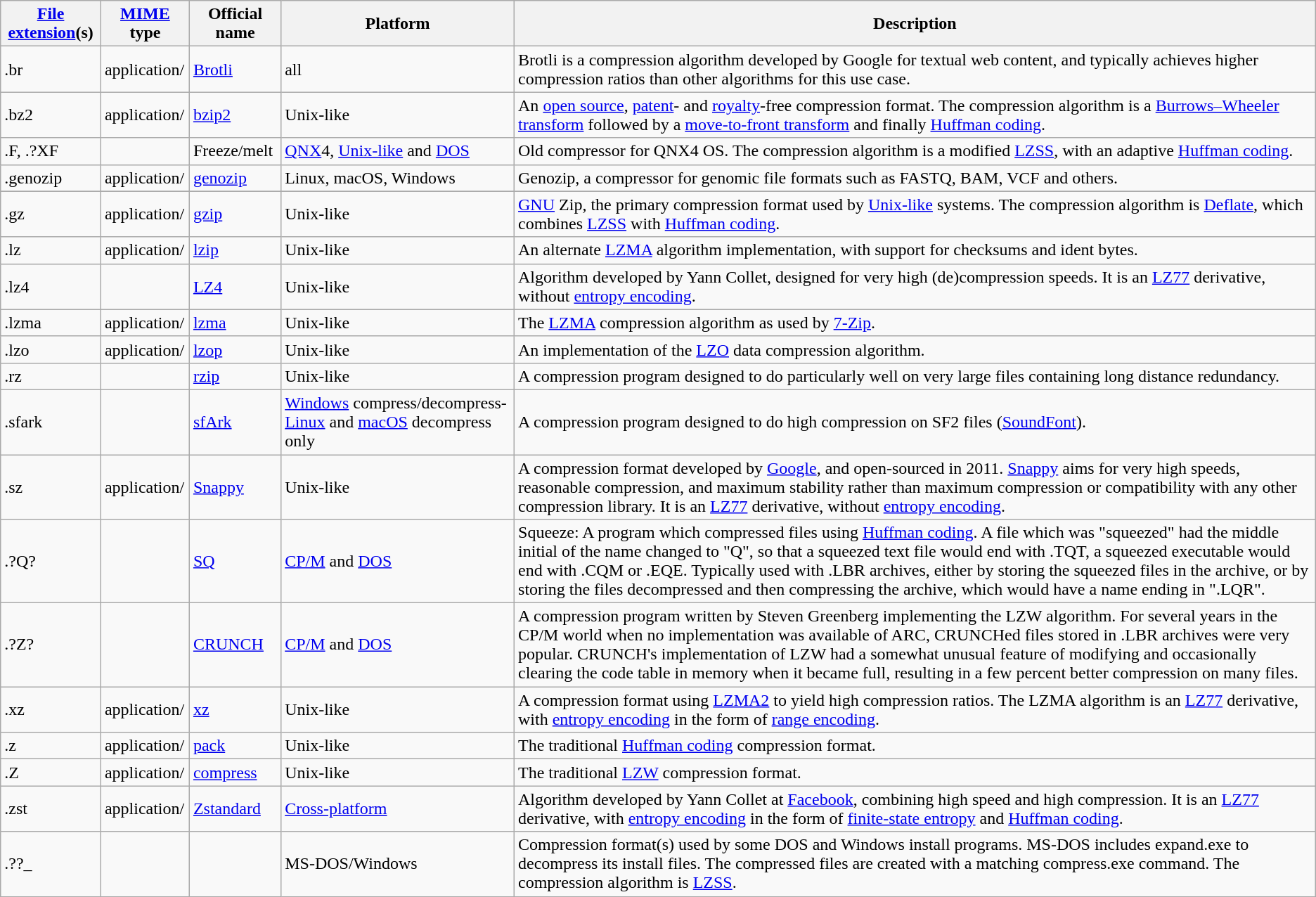<table class="wikitable">
<tr>
<th><a href='#'>File extension</a>(s)</th>
<th><a href='#'>MIME</a> type</th>
<th>Official name</th>
<th>Platform</th>
<th>Description</th>
</tr>
<tr>
<td>.br</td>
<td>application/</td>
<td><a href='#'>Brotli</a></td>
<td>all</td>
<td>Brotli is a compression algorithm developed by Google for textual web content, and typically achieves higher compression ratios than other algorithms for this use case.</td>
</tr>
<tr>
<td>.bz2</td>
<td>application/</td>
<td><a href='#'>bzip2</a></td>
<td>Unix-like</td>
<td>An <a href='#'>open source</a>, <a href='#'>patent</a>- and <a href='#'>royalty</a>-free compression format. The compression algorithm is a <a href='#'>Burrows–Wheeler transform</a> followed by a <a href='#'>move-to-front transform</a> and finally <a href='#'>Huffman coding</a>.</td>
</tr>
<tr>
<td>.F, .?XF</td>
<td></td>
<td>Freeze/melt</td>
<td><a href='#'>QNX</a>4, <a href='#'>Unix-like</a> and <a href='#'>DOS</a></td>
<td>Old compressor for QNX4 OS. The compression algorithm is a modified <a href='#'>LZSS</a>, with an adaptive <a href='#'>Huffman coding</a>.</td>
</tr>
<tr>
<td>.genozip</td>
<td>application/</td>
<td><a href='#'>genozip</a></td>
<td>Linux, macOS, Windows</td>
<td>Genozip, a compressor for genomic file formats such as FASTQ, BAM, VCF and others.</td>
</tr>
<tr>
</tr>
<tr>
<td>.gz</td>
<td>application/</td>
<td><a href='#'>gzip</a></td>
<td>Unix-like</td>
<td><a href='#'>GNU</a> Zip, the primary compression format used by <a href='#'>Unix-like</a> systems. The compression algorithm is <a href='#'>Deflate</a>, which combines <a href='#'>LZSS</a> with <a href='#'>Huffman coding</a>.</td>
</tr>
<tr>
<td>.lz</td>
<td>application/</td>
<td><a href='#'>lzip</a></td>
<td>Unix-like</td>
<td>An alternate <a href='#'>LZMA</a> algorithm implementation, with support for checksums and ident bytes.</td>
</tr>
<tr>
<td>.lz4</td>
<td></td>
<td><a href='#'>LZ4</a></td>
<td>Unix-like</td>
<td>Algorithm developed by Yann Collet, designed for very high (de)compression speeds. It is an <a href='#'>LZ77</a> derivative, without <a href='#'>entropy encoding</a>.</td>
</tr>
<tr>
<td>.lzma</td>
<td>application/</td>
<td><a href='#'>lzma</a></td>
<td>Unix-like</td>
<td>The <a href='#'>LZMA</a> compression algorithm as used by <a href='#'>7-Zip</a>.</td>
</tr>
<tr>
<td>.lzo</td>
<td>application/</td>
<td><a href='#'>lzop</a></td>
<td>Unix-like</td>
<td>An implementation of the <a href='#'>LZO</a> data compression algorithm.</td>
</tr>
<tr>
<td>.rz</td>
<td></td>
<td><a href='#'>rzip</a></td>
<td>Unix-like</td>
<td>A compression program designed to do particularly well on very large files containing long distance redundancy.</td>
</tr>
<tr>
<td>.sfark</td>
<td></td>
<td><a href='#'>sfArk</a></td>
<td><a href='#'>Windows</a> compress/decompress- <a href='#'>Linux</a> and <a href='#'>macOS</a> decompress only</td>
<td>A compression program designed to do high compression on SF2 files (<a href='#'>SoundFont</a>).</td>
</tr>
<tr>
<td>.sz</td>
<td>application/</td>
<td><a href='#'>Snappy</a></td>
<td>Unix-like</td>
<td>A compression format developed by <a href='#'>Google</a>, and open-sourced in 2011. <a href='#'>Snappy</a> aims for very high speeds, reasonable compression, and maximum stability rather than maximum compression or compatibility with any other compression library. It is an <a href='#'>LZ77</a> derivative, without <a href='#'>entropy encoding</a>.</td>
</tr>
<tr>
<td>.?Q?</td>
<td></td>
<td><a href='#'>SQ</a></td>
<td><a href='#'>CP/M</a> and <a href='#'>DOS</a></td>
<td>Squeeze: A program which compressed files using <a href='#'>Huffman coding</a>.  A file which was "squeezed" had the middle initial of the name changed to "Q", so that a squeezed text file would end with .TQT, a squeezed executable would end with .CQM or .EQE.  Typically used with .LBR archives, either by storing the squeezed files in the archive, or by storing the files decompressed and then compressing the archive, which would have a name ending in ".LQR".</td>
</tr>
<tr>
<td>.?Z?</td>
<td></td>
<td><a href='#'>CRUNCH</a></td>
<td><a href='#'>CP/M</a> and <a href='#'>DOS</a></td>
<td>A compression program written by Steven Greenberg implementing the LZW algorithm. For several years in the CP/M world when no implementation was available of ARC, CRUNCHed files stored in .LBR archives were very popular. CRUNCH's implementation of LZW had a somewhat unusual feature of modifying and occasionally clearing the code table in memory when it became full, resulting in a few percent better compression on many files.</td>
</tr>
<tr>
<td>.xz</td>
<td>application/</td>
<td><a href='#'>xz</a></td>
<td>Unix-like</td>
<td>A compression format using <a href='#'>LZMA2</a> to yield high compression ratios. The LZMA algorithm is an <a href='#'>LZ77</a> derivative, with <a href='#'>entropy encoding</a> in the form of <a href='#'>range encoding</a>.</td>
</tr>
<tr>
<td>.z</td>
<td>application/</td>
<td><a href='#'>pack</a></td>
<td>Unix-like</td>
<td>The traditional <a href='#'>Huffman coding</a> compression format.</td>
</tr>
<tr>
<td>.Z</td>
<td>application/</td>
<td><a href='#'>compress</a></td>
<td>Unix-like</td>
<td>The traditional <a href='#'>LZW</a> compression format.</td>
</tr>
<tr>
<td>.zst</td>
<td>application/</td>
<td><a href='#'>Zstandard</a></td>
<td><a href='#'>Cross-platform</a></td>
<td>Algorithm developed by Yann Collet at <a href='#'>Facebook</a>, combining high speed and high compression. It is an <a href='#'>LZ77</a> derivative, with <a href='#'>entropy encoding</a> in the form of <a href='#'>finite-state entropy</a> and <a href='#'>Huffman coding</a>.</td>
</tr>
<tr>
<td>.??_</td>
<td></td>
<td></td>
<td>MS-DOS/Windows</td>
<td>Compression format(s) used by some DOS and Windows install programs. MS-DOS includes expand.exe to decompress its install files.  The compressed files are created with a matching compress.exe command. The compression algorithm is <a href='#'>LZSS</a>.</td>
</tr>
</table>
